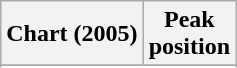<table class="wikitable sortable plainrowheaders" style="text-align:center">
<tr>
<th>Chart (2005)</th>
<th>Peak<br>position</th>
</tr>
<tr>
</tr>
<tr>
</tr>
<tr>
</tr>
<tr>
</tr>
<tr>
</tr>
<tr>
</tr>
<tr>
</tr>
<tr>
</tr>
<tr>
</tr>
<tr>
</tr>
<tr>
</tr>
</table>
